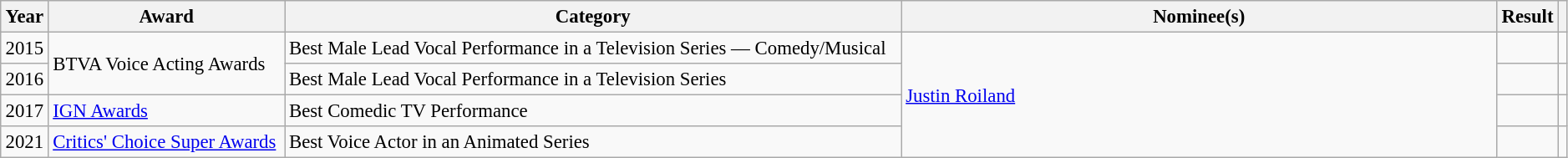<table class="wikitable sortable"  style="font-size:95%; width:99%;">
<tr>
<th>Year</th>
<th>Award</th>
<th>Category</th>
<th style="width:38%;">Nominee(s)</th>
<th>Result</th>
<th class=unsortable></th>
</tr>
<tr>
<td style="text-align:center;">2015</td>
<td rowspan="2">BTVA Voice Acting Awards</td>
<td>Best Male Lead Vocal Performance in a Television Series — Comedy/Musical</td>
<td rowspan="4"><a href='#'>Justin Roiland</a></td>
<td></td>
<td style="text-align:center;"></td>
</tr>
<tr>
<td style="text-align:center;">2016</td>
<td>Best Male Lead Vocal Performance in a Television Series</td>
<td></td>
<td style="text-align:center;"></td>
</tr>
<tr>
<td style="text-align:center;">2017</td>
<td><a href='#'>IGN Awards</a></td>
<td>Best Comedic TV Performance</td>
<td></td>
<td style="text-align:center;"></td>
</tr>
<tr>
<td style="text-align:center;">2021</td>
<td><a href='#'>Critics' Choice Super Awards</a></td>
<td>Best Voice Actor in an Animated Series</td>
<td></td>
<td style="text-align:center;"></td>
</tr>
</table>
